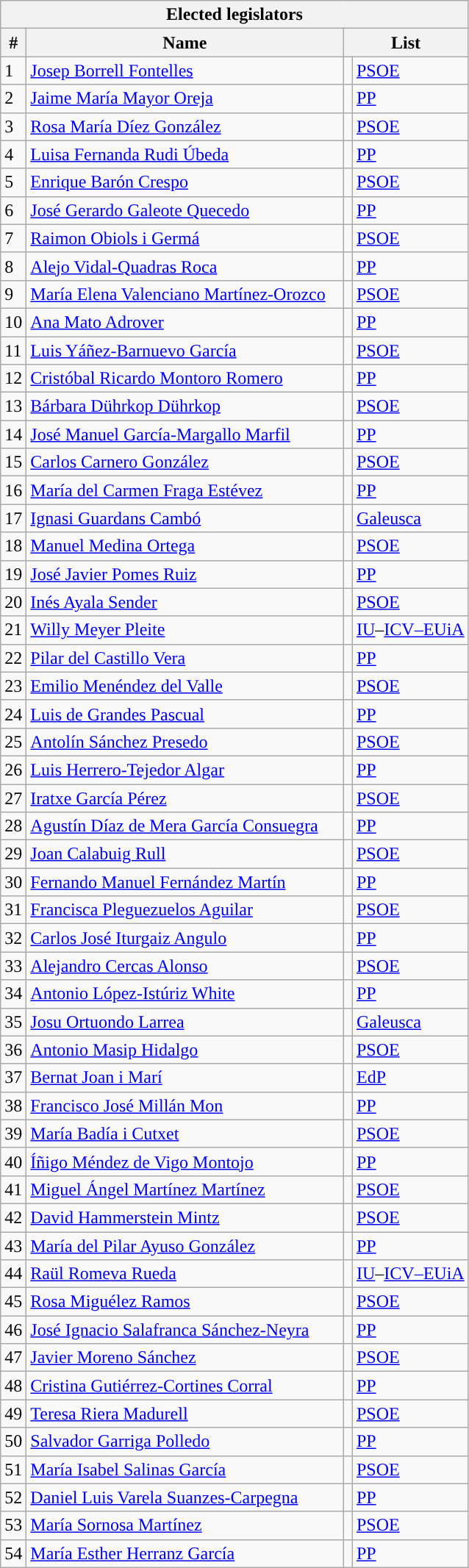<table class="wikitable sortable collapsible collapsed"">
<tr background-color:#E9E9E9">
<th colspan="4">Elected legislators</th>
</tr>
<tr background-color:#E9E9E9">
<th width="10px">#</th>
<th width="280px">Name</th>
<th width="80px" colspan="2">List</th>
</tr>
<tr>
<td>1</td>
<td><a href='#'>Josep Borrell Fontelles</a></td>
<td></td>
<td><a href='#'>PSOE</a></td>
</tr>
<tr>
<td>2</td>
<td><a href='#'>Jaime María Mayor Oreja</a></td>
<td width="1"></td>
<td><a href='#'>PP</a></td>
</tr>
<tr>
<td>3</td>
<td><a href='#'>Rosa María Díez González</a></td>
<td></td>
<td><a href='#'>PSOE</a></td>
</tr>
<tr>
<td>4</td>
<td><a href='#'>Luisa Fernanda Rudi Úbeda</a></td>
<td width="1"></td>
<td><a href='#'>PP</a></td>
</tr>
<tr>
<td>5</td>
<td><a href='#'>Enrique Barón Crespo</a></td>
<td></td>
<td><a href='#'>PSOE</a></td>
</tr>
<tr>
<td>6</td>
<td><a href='#'>José Gerardo Galeote Quecedo</a></td>
<td width="1"></td>
<td><a href='#'>PP</a></td>
</tr>
<tr>
<td>7</td>
<td><a href='#'>Raimon Obiols i Germá</a></td>
<td></td>
<td><a href='#'>PSOE</a></td>
</tr>
<tr>
<td>8</td>
<td><a href='#'>Alejo Vidal-Quadras Roca</a></td>
<td width="1"></td>
<td><a href='#'>PP</a></td>
</tr>
<tr>
<td>9</td>
<td><a href='#'>María Elena Valenciano Martínez-Orozco</a></td>
<td></td>
<td><a href='#'>PSOE</a></td>
</tr>
<tr>
<td>10</td>
<td><a href='#'>Ana Mato Adrover</a></td>
<td width="1"></td>
<td><a href='#'>PP</a></td>
</tr>
<tr>
<td>11</td>
<td><a href='#'>Luis Yáñez-Barnuevo García</a></td>
<td></td>
<td><a href='#'>PSOE</a></td>
</tr>
<tr>
<td>12</td>
<td><a href='#'>Cristóbal Ricardo Montoro Romero</a></td>
<td width="1"></td>
<td><a href='#'>PP</a></td>
</tr>
<tr>
<td>13</td>
<td><a href='#'>Bárbara Dührkop Dührkop</a></td>
<td></td>
<td><a href='#'>PSOE</a></td>
</tr>
<tr>
<td>14</td>
<td><a href='#'>José Manuel García-Margallo Marfil</a></td>
<td width="1"></td>
<td><a href='#'>PP</a></td>
</tr>
<tr>
<td>15</td>
<td><a href='#'>Carlos Carnero González</a></td>
<td></td>
<td><a href='#'>PSOE</a></td>
</tr>
<tr>
<td>16</td>
<td><a href='#'>María del Carmen Fraga Estévez</a></td>
<td width="1"></td>
<td><a href='#'>PP</a></td>
</tr>
<tr>
<td>17</td>
<td><a href='#'>Ignasi Guardans Cambó</a></td>
<td></td>
<td><a href='#'>Galeusca</a></td>
</tr>
<tr>
<td>18</td>
<td><a href='#'>Manuel Medina Ortega</a></td>
<td></td>
<td><a href='#'>PSOE</a></td>
</tr>
<tr>
<td>19</td>
<td><a href='#'>José Javier Pomes Ruiz</a></td>
<td width="1"></td>
<td><a href='#'>PP</a></td>
</tr>
<tr>
<td>20</td>
<td><a href='#'>Inés Ayala Sender</a></td>
<td></td>
<td><a href='#'>PSOE</a></td>
</tr>
<tr>
<td>21</td>
<td><a href='#'>Willy Meyer Pleite</a></td>
<td></td>
<td><a href='#'>IU</a>–<a href='#'>ICV–EUiA</a></td>
</tr>
<tr>
<td>22</td>
<td><a href='#'>Pilar del Castillo Vera</a></td>
<td width="1"></td>
<td><a href='#'>PP</a></td>
</tr>
<tr>
<td>23</td>
<td><a href='#'>Emilio Menéndez del Valle</a></td>
<td></td>
<td><a href='#'>PSOE</a></td>
</tr>
<tr>
<td>24</td>
<td><a href='#'>Luis de Grandes Pascual</a></td>
<td width="1"></td>
<td><a href='#'>PP</a></td>
</tr>
<tr>
<td>25</td>
<td><a href='#'>Antolín Sánchez Presedo</a></td>
<td></td>
<td><a href='#'>PSOE</a></td>
</tr>
<tr>
<td>26</td>
<td><a href='#'>Luis Herrero-Tejedor Algar</a></td>
<td width="1"></td>
<td><a href='#'>PP</a></td>
</tr>
<tr>
<td>27</td>
<td><a href='#'>Iratxe García Pérez</a></td>
<td></td>
<td><a href='#'>PSOE</a></td>
</tr>
<tr>
<td>28</td>
<td><a href='#'>Agustín Díaz de Mera García Consuegra</a></td>
<td width="1"></td>
<td><a href='#'>PP</a></td>
</tr>
<tr>
<td>29</td>
<td><a href='#'>Joan Calabuig Rull</a></td>
<td></td>
<td><a href='#'>PSOE</a></td>
</tr>
<tr>
<td>30</td>
<td><a href='#'>Fernando Manuel Fernández Martín</a></td>
<td width="1"></td>
<td><a href='#'>PP</a></td>
</tr>
<tr>
<td>31</td>
<td><a href='#'>Francisca Pleguezuelos Aguilar</a></td>
<td></td>
<td><a href='#'>PSOE</a></td>
</tr>
<tr>
<td>32</td>
<td><a href='#'>Carlos José Iturgaiz Angulo</a></td>
<td width="1"></td>
<td><a href='#'>PP</a></td>
</tr>
<tr>
<td>33</td>
<td><a href='#'>Alejandro Cercas Alonso</a></td>
<td></td>
<td><a href='#'>PSOE</a></td>
</tr>
<tr>
<td>34</td>
<td><a href='#'>Antonio López-Istúriz White</a></td>
<td width="1"></td>
<td><a href='#'>PP</a></td>
</tr>
<tr>
<td>35</td>
<td><a href='#'>Josu Ortuondo Larrea</a></td>
<td></td>
<td><a href='#'>Galeusca</a></td>
</tr>
<tr>
<td>36</td>
<td><a href='#'>Antonio Masip Hidalgo</a></td>
<td></td>
<td><a href='#'>PSOE</a></td>
</tr>
<tr>
<td>37</td>
<td><a href='#'>Bernat Joan i Marí</a></td>
<td></td>
<td><a href='#'>EdP</a></td>
</tr>
<tr>
<td>38</td>
<td><a href='#'>Francisco José Millán Mon</a></td>
<td width="1"></td>
<td><a href='#'>PP</a></td>
</tr>
<tr>
<td>39</td>
<td><a href='#'>María Badía i Cutxet</a></td>
<td></td>
<td><a href='#'>PSOE</a></td>
</tr>
<tr>
<td>40</td>
<td><a href='#'>Íñigo Méndez de Vigo Montojo</a></td>
<td width="1"></td>
<td><a href='#'>PP</a></td>
</tr>
<tr>
<td>41</td>
<td><a href='#'>Miguel Ángel Martínez Martínez</a></td>
<td></td>
<td><a href='#'>PSOE</a></td>
</tr>
<tr>
<td>42</td>
<td><a href='#'>David Hammerstein Mintz</a></td>
<td></td>
<td><a href='#'>PSOE</a></td>
</tr>
<tr>
<td>43</td>
<td><a href='#'>María del Pilar Ayuso González</a></td>
<td width="1"></td>
<td><a href='#'>PP</a></td>
</tr>
<tr>
<td>44</td>
<td><a href='#'>Raül Romeva Rueda</a></td>
<td></td>
<td><a href='#'>IU</a>–<a href='#'>ICV–EUiA</a></td>
</tr>
<tr>
<td>45</td>
<td><a href='#'>Rosa Miguélez Ramos</a></td>
<td></td>
<td><a href='#'>PSOE</a></td>
</tr>
<tr>
<td>46</td>
<td><a href='#'>José Ignacio Salafranca Sánchez-Neyra</a></td>
<td width="1"></td>
<td><a href='#'>PP</a></td>
</tr>
<tr>
<td>47</td>
<td><a href='#'>Javier Moreno Sánchez</a></td>
<td></td>
<td><a href='#'>PSOE</a></td>
</tr>
<tr>
<td>48</td>
<td><a href='#'>Cristina Gutiérrez-Cortines Corral</a></td>
<td width="1"></td>
<td><a href='#'>PP</a></td>
</tr>
<tr>
<td>49</td>
<td><a href='#'>Teresa Riera Madurell</a></td>
<td></td>
<td><a href='#'>PSOE</a></td>
</tr>
<tr>
<td>50</td>
<td><a href='#'>Salvador Garriga Polledo</a></td>
<td width="1"></td>
<td><a href='#'>PP</a></td>
</tr>
<tr>
<td>51</td>
<td><a href='#'>María Isabel Salinas García</a></td>
<td></td>
<td><a href='#'>PSOE</a></td>
</tr>
<tr>
<td>52</td>
<td><a href='#'>Daniel Luis Varela Suanzes-Carpegna</a></td>
<td width="1"></td>
<td><a href='#'>PP</a></td>
</tr>
<tr>
<td>53</td>
<td><a href='#'>María Sornosa Martínez</a></td>
<td></td>
<td><a href='#'>PSOE</a></td>
</tr>
<tr>
<td>54</td>
<td><a href='#'>María Esther Herranz García</a></td>
<td width="1"></td>
<td><a href='#'>PP</a></td>
</tr>
</table>
